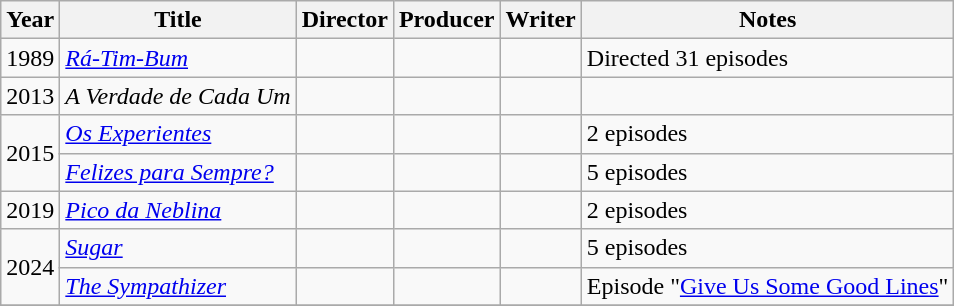<table class="wikitable">
<tr>
<th>Year</th>
<th>Title</th>
<th>Director</th>
<th>Producer</th>
<th>Writer</th>
<th>Notes</th>
</tr>
<tr>
<td>1989</td>
<td><em><a href='#'>Rá-Tim-Bum</a></em></td>
<td></td>
<td></td>
<td></td>
<td>Directed 31 episodes</td>
</tr>
<tr>
<td>2013</td>
<td><em>A Verdade de Cada Um</em></td>
<td></td>
<td></td>
<td></td>
<td></td>
</tr>
<tr>
<td rowspan=2>2015</td>
<td><em><a href='#'>Os Experientes</a></em></td>
<td></td>
<td></td>
<td></td>
<td>2 episodes</td>
</tr>
<tr>
<td><em><a href='#'>Felizes para Sempre?</a></em></td>
<td></td>
<td></td>
<td></td>
<td>5 episodes</td>
</tr>
<tr>
<td>2019</td>
<td><em><a href='#'>Pico da Neblina</a></em></td>
<td></td>
<td></td>
<td></td>
<td>2 episodes</td>
</tr>
<tr>
<td rowspan=2>2024</td>
<td><em><a href='#'>Sugar</a></em></td>
<td></td>
<td></td>
<td></td>
<td>5 episodes</td>
</tr>
<tr>
<td><em><a href='#'>The Sympathizer</a></em></td>
<td></td>
<td></td>
<td></td>
<td>Episode "<a href='#'>Give Us Some Good Lines</a>"</td>
</tr>
<tr>
</tr>
</table>
